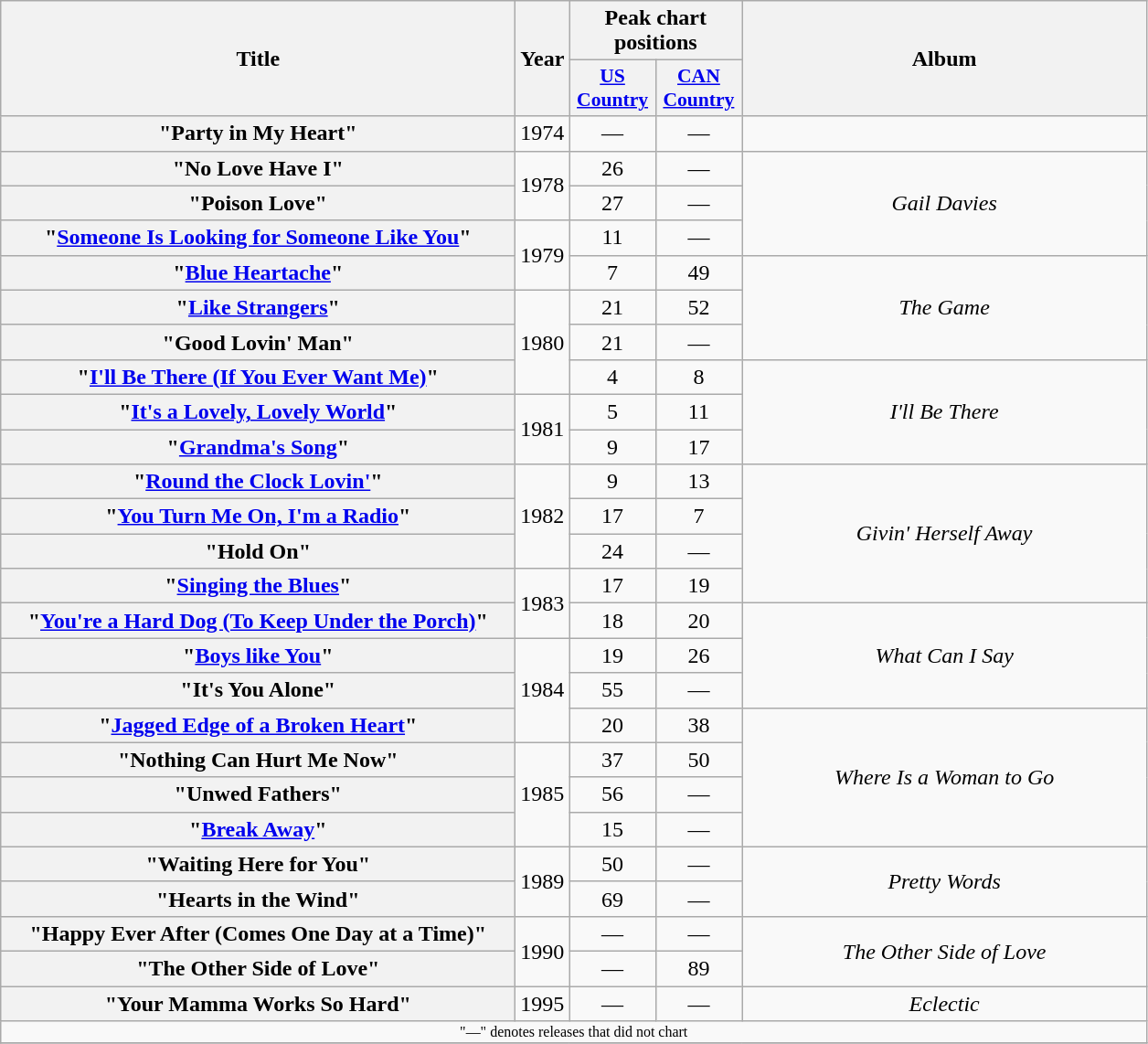<table class="wikitable plainrowheaders" style="text-align:center;" border="1">
<tr>
<th scope="col" rowspan="2" style="width:23em;">Title</th>
<th scope="col" rowspan="2">Year</th>
<th scope="col" colspan="2">Peak chart<br>positions</th>
<th scope="col" rowspan="2" style="width:18em;">Album</th>
</tr>
<tr>
<th scope="col" style="width:3.9em;font-size:90%;"><a href='#'>US Country</a><br></th>
<th scope="col" style="width:3.9em;font-size:90%;"><a href='#'>CAN Country</a><br></th>
</tr>
<tr>
<th scope="row">"Party in My Heart"</th>
<td>1974</td>
<td>—</td>
<td>—</td>
<td></td>
</tr>
<tr>
<th scope="row">"No Love Have I"</th>
<td rowspan="2">1978</td>
<td>26</td>
<td>—</td>
<td rowspan="3"><em>Gail Davies</em></td>
</tr>
<tr>
<th scope="row">"Poison Love"</th>
<td>27</td>
<td>—</td>
</tr>
<tr>
<th scope="row">"<a href='#'>Someone Is Looking for Someone Like You</a>"</th>
<td rowspan="2">1979</td>
<td>11</td>
<td>—</td>
</tr>
<tr>
<th scope="row">"<a href='#'>Blue Heartache</a>"</th>
<td>7</td>
<td>49</td>
<td rowspan="3"><em>The Game</em></td>
</tr>
<tr>
<th scope="row">"<a href='#'>Like Strangers</a>"</th>
<td rowspan="3">1980</td>
<td>21</td>
<td>52</td>
</tr>
<tr>
<th scope="row">"Good Lovin' Man"</th>
<td>21</td>
<td>—</td>
</tr>
<tr>
<th scope="row">"<a href='#'>I'll Be There (If You Ever Want Me)</a>"</th>
<td>4</td>
<td>8</td>
<td rowspan="3"><em>I'll Be There</em></td>
</tr>
<tr>
<th scope="row">"<a href='#'>It's a Lovely, Lovely World</a>"</th>
<td rowspan="2">1981</td>
<td>5</td>
<td>11</td>
</tr>
<tr>
<th scope="row">"<a href='#'>Grandma's Song</a>"</th>
<td>9</td>
<td>17</td>
</tr>
<tr>
<th scope="row">"<a href='#'>Round the Clock Lovin'</a>"</th>
<td rowspan="3">1982</td>
<td>9</td>
<td>13</td>
<td rowspan="4"><em>Givin' Herself Away</em></td>
</tr>
<tr>
<th scope="row">"<a href='#'>You Turn Me On, I'm a Radio</a>"</th>
<td>17</td>
<td>7</td>
</tr>
<tr>
<th scope="row">"Hold On"</th>
<td>24</td>
<td>—</td>
</tr>
<tr>
<th scope="row">"<a href='#'>Singing the Blues</a>"</th>
<td rowspan="2">1983</td>
<td>17</td>
<td>19</td>
</tr>
<tr>
<th scope="row">"<a href='#'>You're a Hard Dog (To Keep Under the Porch)</a>"</th>
<td>18</td>
<td>20</td>
<td rowspan="3"><em>What Can I Say</em></td>
</tr>
<tr>
<th scope="row">"<a href='#'>Boys like You</a>"</th>
<td rowspan="3">1984</td>
<td>19</td>
<td>26</td>
</tr>
<tr>
<th scope="row">"It's You Alone"</th>
<td>55</td>
<td>—</td>
</tr>
<tr>
<th scope="row">"<a href='#'>Jagged Edge of a Broken Heart</a>"</th>
<td>20</td>
<td>38</td>
<td rowspan="4"><em>Where Is a Woman to Go</em></td>
</tr>
<tr>
<th scope="row">"Nothing Can Hurt Me Now"</th>
<td rowspan="3">1985</td>
<td>37</td>
<td>50</td>
</tr>
<tr>
<th scope="row">"Unwed Fathers"</th>
<td>56</td>
<td>—</td>
</tr>
<tr>
<th scope="row">"<a href='#'>Break Away</a>"</th>
<td>15</td>
<td>—</td>
</tr>
<tr>
<th scope="row">"Waiting Here for You"</th>
<td rowspan="2">1989</td>
<td>50</td>
<td>—</td>
<td rowspan="2"><em>Pretty Words</em></td>
</tr>
<tr>
<th scope="row">"Hearts in the Wind"</th>
<td>69</td>
<td>—</td>
</tr>
<tr>
<th scope="row">"Happy Ever After (Comes One Day at a Time)"</th>
<td rowspan="2">1990</td>
<td>—</td>
<td>—</td>
<td rowspan="2"><em>The Other Side of Love</em></td>
</tr>
<tr>
<th scope="row">"The Other Side of Love"</th>
<td>—</td>
<td>89</td>
</tr>
<tr>
<th scope="row">"Your Mamma Works So Hard"</th>
<td>1995</td>
<td>—</td>
<td>—</td>
<td><em>Eclectic</em></td>
</tr>
<tr>
<td colspan="5" style="font-size:8pt">"—" denotes releases that did not chart</td>
</tr>
<tr>
</tr>
</table>
